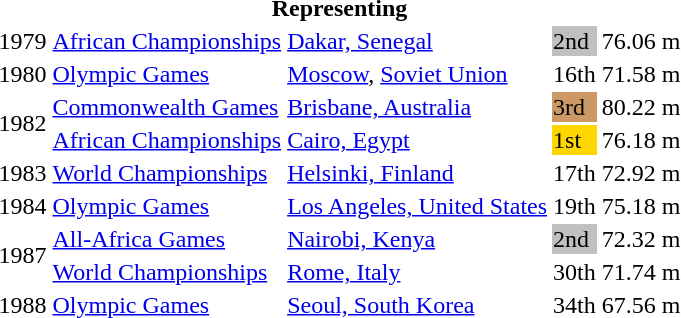<table>
<tr>
<th colspan="5">Representing </th>
</tr>
<tr>
<td>1979</td>
<td><a href='#'>African Championships</a></td>
<td><a href='#'>Dakar, Senegal</a></td>
<td bgcolor="silver">2nd</td>
<td>76.06 m</td>
</tr>
<tr>
<td>1980</td>
<td><a href='#'>Olympic Games</a></td>
<td><a href='#'>Moscow</a>, <a href='#'>Soviet Union</a></td>
<td>16th</td>
<td>71.58 m</td>
</tr>
<tr>
<td rowspan=2>1982</td>
<td><a href='#'>Commonwealth Games</a></td>
<td><a href='#'>Brisbane, Australia</a></td>
<td bgcolor="cc9966">3rd</td>
<td>80.22 m</td>
</tr>
<tr>
<td><a href='#'>African Championships</a></td>
<td><a href='#'>Cairo, Egypt</a></td>
<td bgcolor="gold">1st</td>
<td>76.18 m</td>
</tr>
<tr>
<td>1983</td>
<td><a href='#'>World Championships</a></td>
<td><a href='#'>Helsinki, Finland</a></td>
<td>17th</td>
<td>72.92 m</td>
</tr>
<tr>
<td>1984</td>
<td><a href='#'>Olympic Games</a></td>
<td><a href='#'>Los Angeles, United States</a></td>
<td>19th</td>
<td>75.18 m</td>
</tr>
<tr>
<td rowspan=2>1987</td>
<td><a href='#'>All-Africa Games</a></td>
<td><a href='#'>Nairobi, Kenya</a></td>
<td bgcolor="silver">2nd</td>
<td>72.32 m</td>
</tr>
<tr>
<td><a href='#'>World Championships</a></td>
<td><a href='#'>Rome, Italy</a></td>
<td>30th</td>
<td>71.74 m</td>
</tr>
<tr>
<td>1988</td>
<td><a href='#'>Olympic Games</a></td>
<td><a href='#'>Seoul, South Korea</a></td>
<td>34th</td>
<td>67.56 m</td>
</tr>
</table>
